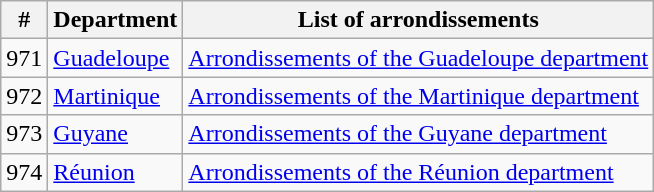<table class="wikitable">
<tr>
<th>#</th>
<th>Department</th>
<th>List of arrondissements</th>
</tr>
<tr>
<td>971</td>
<td><a href='#'>Guadeloupe</a></td>
<td><a href='#'>Arrondissements of the Guadeloupe department</a></td>
</tr>
<tr>
<td>972</td>
<td><a href='#'>Martinique</a></td>
<td><a href='#'>Arrondissements of the Martinique department</a></td>
</tr>
<tr>
<td>973</td>
<td><a href='#'>Guyane</a></td>
<td><a href='#'>Arrondissements of the Guyane department</a></td>
</tr>
<tr>
<td>974</td>
<td><a href='#'>Réunion</a></td>
<td><a href='#'>Arrondissements of the Réunion department</a></td>
</tr>
</table>
